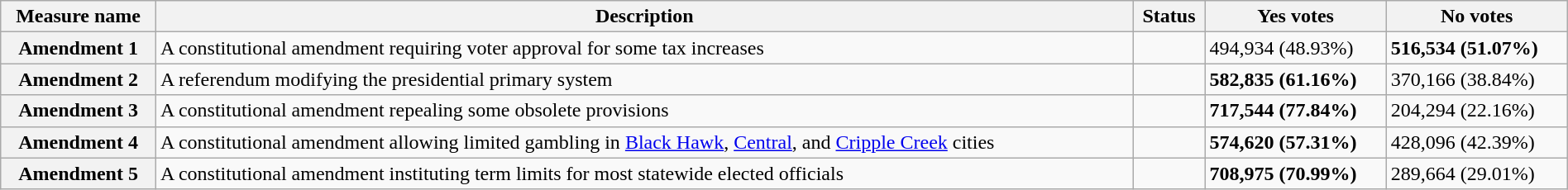<table class="wikitable sortable plainrowheaders" style="width:100%">
<tr>
<th scope="col">Measure name</th>
<th class="unsortable" scope="col">Description</th>
<th scope="col">Status</th>
<th scope="col">Yes votes</th>
<th scope="col">No votes</th>
</tr>
<tr>
<th scope="row">Amendment 1</th>
<td>A constitutional amendment requiring voter approval for some tax increases</td>
<td></td>
<td>494,934 (48.93%)</td>
<td><strong>516,534 (51.07%)</strong></td>
</tr>
<tr>
<th scope="row">Amendment 2</th>
<td>A referendum modifying the presidential primary system</td>
<td></td>
<td><strong>582,835 (61.16%)</strong></td>
<td>370,166 (38.84%)</td>
</tr>
<tr>
<th scope="row">Amendment 3</th>
<td>A constitutional amendment repealing some obsolete provisions</td>
<td></td>
<td><strong>717,544 (77.84%)</strong></td>
<td>204,294 (22.16%)</td>
</tr>
<tr>
<th scope="row">Amendment 4</th>
<td>A constitutional amendment allowing limited gambling in <a href='#'>Black Hawk</a>, <a href='#'>Central</a>, and <a href='#'>Cripple Creek</a> cities</td>
<td></td>
<td><strong>574,620 (57.31%)</strong></td>
<td>428,096 (42.39%)</td>
</tr>
<tr>
<th scope="row">Amendment 5</th>
<td>A constitutional amendment instituting term limits for most statewide elected officials</td>
<td></td>
<td><strong>708,975 (70.99%)</strong></td>
<td>289,664 (29.01%)</td>
</tr>
</table>
